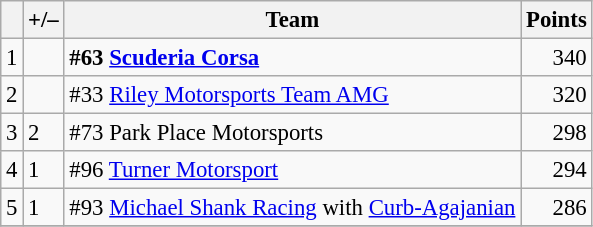<table class="wikitable" style="font-size: 95%;">
<tr>
<th scope="col"></th>
<th scope="col">+/–</th>
<th scope="col">Team</th>
<th scope="col">Points</th>
</tr>
<tr>
<td align=center>1</td>
<td align="left"></td>
<td><strong>  #63 <a href='#'>Scuderia Corsa</a></strong></td>
<td align=right>340</td>
</tr>
<tr>
<td align=center>2</td>
<td align="left"></td>
<td> #33 <a href='#'>Riley Motorsports Team AMG</a></td>
<td align=right>320</td>
</tr>
<tr>
<td align=center>3</td>
<td align="left"> 2</td>
<td> #73 Park Place Motorsports</td>
<td align=right>298</td>
</tr>
<tr>
<td align=center>4</td>
<td align="left"> 1</td>
<td> #96 <a href='#'>Turner Motorsport</a></td>
<td align=right>294</td>
</tr>
<tr>
<td align=center>5</td>
<td align="left"> 1</td>
<td>  #93 <a href='#'>Michael Shank Racing</a> with <a href='#'>Curb-Agajanian</a></td>
<td align=right>286</td>
</tr>
<tr>
</tr>
</table>
